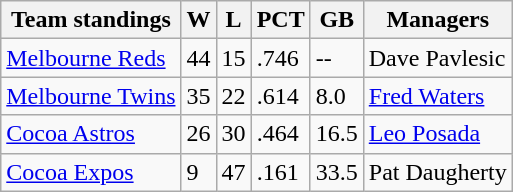<table class="wikitable">
<tr>
<th>Team standings</th>
<th>W</th>
<th>L</th>
<th>PCT</th>
<th>GB</th>
<th>Managers</th>
</tr>
<tr>
<td><a href='#'>Melbourne Reds</a></td>
<td>44</td>
<td>15</td>
<td>.746</td>
<td>--</td>
<td>Dave Pavlesic</td>
</tr>
<tr>
<td><a href='#'>Melbourne Twins</a></td>
<td>35</td>
<td>22</td>
<td>.614</td>
<td>8.0</td>
<td><a href='#'>Fred Waters</a></td>
</tr>
<tr>
<td><a href='#'>Cocoa Astros</a></td>
<td>26</td>
<td>30</td>
<td>.464</td>
<td>16.5</td>
<td><a href='#'>Leo Posada</a></td>
</tr>
<tr>
<td><a href='#'>Cocoa Expos</a></td>
<td>9</td>
<td>47</td>
<td>.161</td>
<td>33.5</td>
<td>Pat Daugherty</td>
</tr>
</table>
